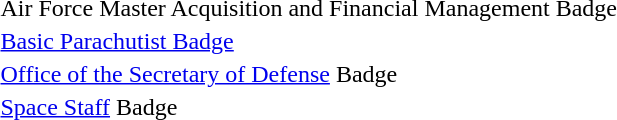<table>
<tr>
<td></td>
<td>Air Force Master Acquisition and Financial Management Badge</td>
</tr>
<tr>
<td></td>
<td><a href='#'>Basic Parachutist Badge</a></td>
</tr>
<tr>
<td></td>
<td><a href='#'>Office of the Secretary of Defense</a> Badge</td>
</tr>
<tr>
<td></td>
<td><a href='#'>Space Staff</a> Badge</td>
</tr>
</table>
